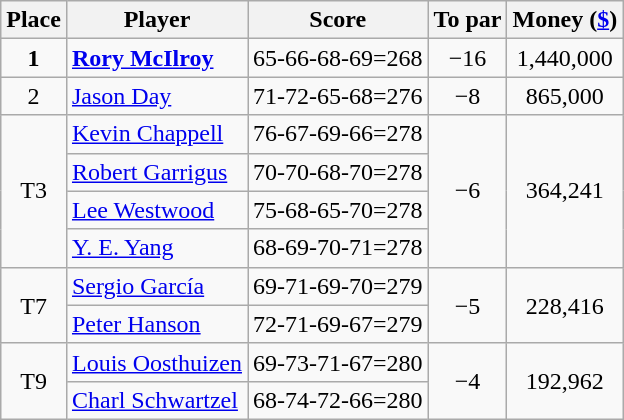<table class="wikitable">
<tr>
<th>Place</th>
<th>Player</th>
<th>Score</th>
<th>To par</th>
<th>Money (<a href='#'>$</a>)</th>
</tr>
<tr>
<td align=center><strong>1</strong></td>
<td> <strong><a href='#'>Rory McIlroy</a></strong></td>
<td>65-66-68-69=268</td>
<td align=center>−16</td>
<td align=center>1,440,000</td>
</tr>
<tr>
<td align=center>2</td>
<td> <a href='#'>Jason Day</a></td>
<td>71-72-65-68=276</td>
<td align=center>−8</td>
<td align=center>865,000</td>
</tr>
<tr>
<td rowspan="4" style="text-align:center;">T3</td>
<td> <a href='#'>Kevin Chappell</a></td>
<td>76-67-69-66=278</td>
<td rowspan="4" style="text-align:center;">−6</td>
<td rowspan=4 align=center>364,241</td>
</tr>
<tr>
<td> <a href='#'>Robert Garrigus</a></td>
<td>70-70-68-70=278</td>
</tr>
<tr>
<td> <a href='#'>Lee Westwood</a></td>
<td>75-68-65-70=278</td>
</tr>
<tr>
<td> <a href='#'>Y. E. Yang</a></td>
<td>68-69-70-71=278</td>
</tr>
<tr>
<td rowspan="2" style="text-align:center;">T7</td>
<td> <a href='#'>Sergio García</a></td>
<td>69-71-69-70=279</td>
<td rowspan="2" style="text-align:center;">−5</td>
<td rowspan=2 align=center>228,416</td>
</tr>
<tr>
<td> <a href='#'>Peter Hanson</a></td>
<td>72-71-69-67=279</td>
</tr>
<tr>
<td rowspan="2" style="text-align:center;">T9</td>
<td> <a href='#'>Louis Oosthuizen</a></td>
<td>69-73-71-67=280</td>
<td rowspan="2" style="text-align:center;">−4</td>
<td rowspan=2 align=center>192,962</td>
</tr>
<tr>
<td> <a href='#'>Charl Schwartzel</a></td>
<td>68-74-72-66=280</td>
</tr>
</table>
